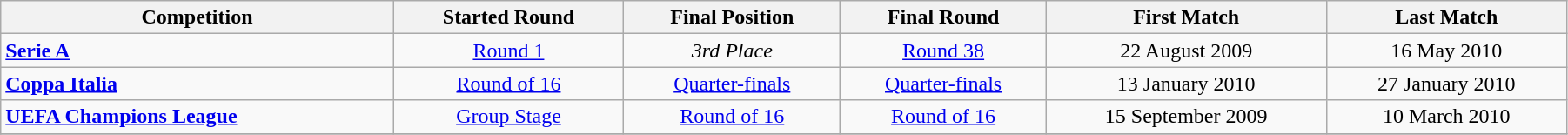<table class="wikitable" width=95%>
<tr>
<th>Competition</th>
<th>Started Round</th>
<th>Final Position</th>
<th>Final Round</th>
<th>First Match</th>
<th>Last Match</th>
</tr>
<tr>
<td><strong><a href='#'>Serie A</a></strong></td>
<td style="text-align: center"><a href='#'>Round 1</a></td>
<td style="text-align: center"><em>3rd Place</em></td>
<td style="text-align: center"><a href='#'>Round 38</a></td>
<td style="text-align: center">22 August 2009</td>
<td style="text-align: center">16 May 2010</td>
</tr>
<tr>
<td><strong><a href='#'>Coppa Italia</a></strong></td>
<td style="text-align: center"><a href='#'>Round of 16</a></td>
<td style="text-align: center"><a href='#'>Quarter-finals</a></td>
<td style="text-align: center"><a href='#'>Quarter-finals</a></td>
<td style="text-align: center">13 January 2010</td>
<td style="text-align: center">27 January 2010</td>
</tr>
<tr>
<td><strong><a href='#'>UEFA Champions League</a></strong></td>
<td style="text-align: center"><a href='#'>Group Stage</a></td>
<td style="text-align: center"><a href='#'>Round of 16</a></td>
<td style="text-align: center"><a href='#'>Round of 16</a></td>
<td style="text-align: center">15 September 2009</td>
<td style="text-align: center">10 March 2010</td>
</tr>
<tr>
</tr>
</table>
